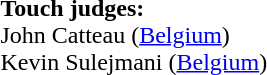<table style="width:100%">
<tr>
<td><br><strong>Touch judges:</strong>
<br>John Catteau (<a href='#'>Belgium</a>)
<br>Kevin Sulejmani (<a href='#'>Belgium</a>)</td>
</tr>
</table>
